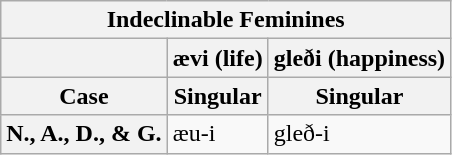<table class="wikitable">
<tr ---->
<th colspan="5" align="CENTER">Indeclinable Feminines</th>
</tr>
<tr ---->
<th> </th>
<th>ævi (life)</th>
<th>gleði (happiness)</th>
</tr>
<tr>
<th>Case</th>
<th>Singular</th>
<th>Singular</th>
</tr>
<tr>
<th>N., A., D., & G.</th>
<td>æu-i</td>
<td>gleð-i</td>
</tr>
</table>
